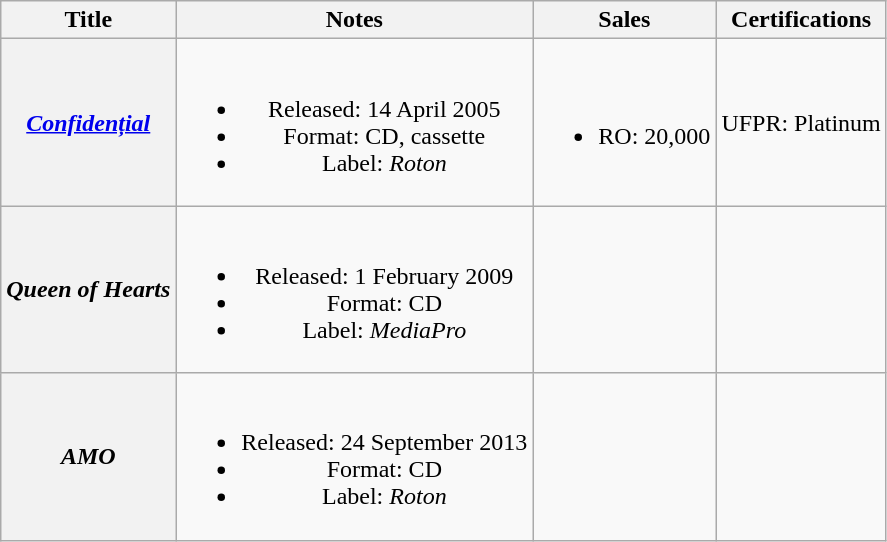<table class="wikitable plainrowheaders" style="text-align:center;">
<tr>
<th scope="col">Title</th>
<th scope="col">Notes</th>
<th scope="col">Sales</th>
<th scope="col">Certifications</th>
</tr>
<tr>
<th><em><a href='#'>Confidențial</a></em></th>
<td><br><ul><li>Released: 14 April 2005</li><li>Format: CD, cassette</li><li>Label: <em>Roton</em></li></ul></td>
<td><br><ul><li>RO: 20,000</li></ul></td>
<td>UFPR: Platinum</td>
</tr>
<tr>
<th><em>Queen of Hearts</em></th>
<td><br><ul><li>Released: 1 February 2009</li><li>Format: CD</li><li>Label: <em>MediaPro</em></li></ul></td>
<td></td>
<td></td>
</tr>
<tr>
<th><em>AMO</em></th>
<td><br><ul><li>Released: 24 September 2013</li><li>Format: CD</li><li>Label: <em>Roton</em></li></ul></td>
<td></td>
<td></td>
</tr>
</table>
